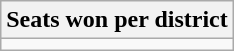<table class=wikitable style=float:right>
<tr>
<th>Seats won per district</th>
</tr>
<tr>
<td></td>
</tr>
</table>
